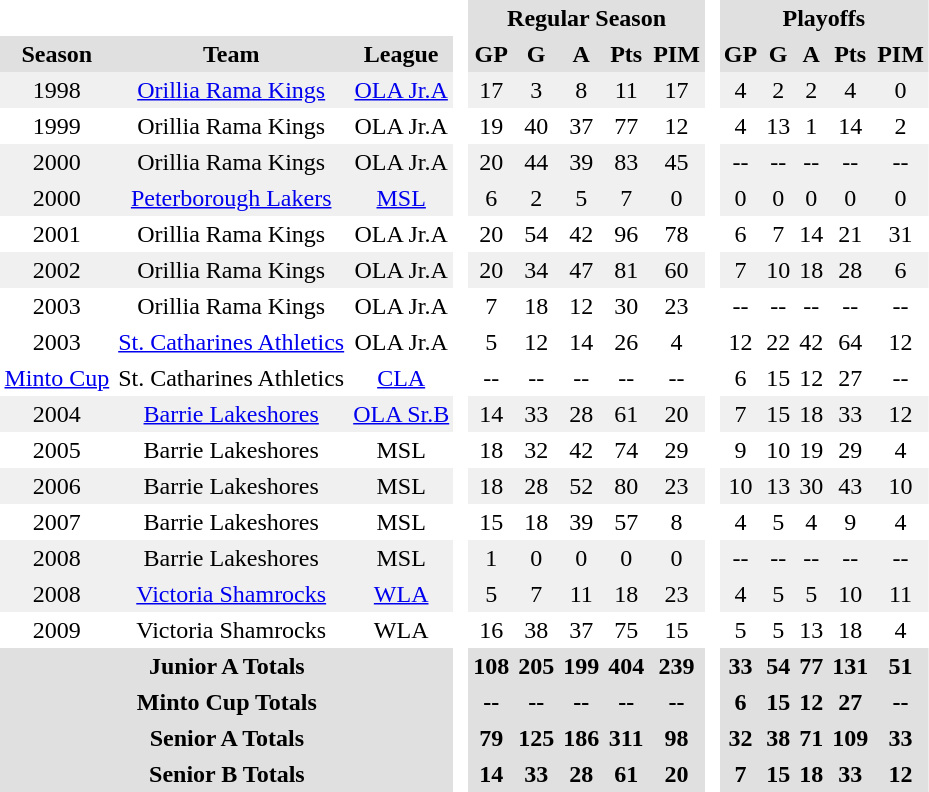<table BORDER="0" CELLPADDING="3" CELLSPACING="0">
<tr ALIGN="center" bgcolor="#e0e0e0">
<th colspan="3" bgcolor="#ffffff"> </th>
<th rowspan="99" bgcolor="#ffffff"> </th>
<th colspan="5">Regular Season</th>
<th rowspan="99" bgcolor="#ffffff"> </th>
<th colspan="5">Playoffs</th>
</tr>
<tr ALIGN="center" bgcolor="#e0e0e0">
<th>Season</th>
<th>Team</th>
<th>League</th>
<th>GP</th>
<th>G</th>
<th>A</th>
<th>Pts</th>
<th>PIM</th>
<th>GP</th>
<th>G</th>
<th>A</th>
<th>Pts</th>
<th>PIM</th>
</tr>
<tr ALIGN="center" bgcolor="#f0f0f0">
<td>1998</td>
<td><a href='#'>Orillia Rama Kings</a></td>
<td><a href='#'>OLA Jr.A</a></td>
<td>17</td>
<td>3</td>
<td>8</td>
<td>11</td>
<td>17</td>
<td>4</td>
<td>2</td>
<td>2</td>
<td>4</td>
<td>0</td>
</tr>
<tr ALIGN="center">
<td>1999</td>
<td>Orillia Rama Kings</td>
<td>OLA Jr.A</td>
<td>19</td>
<td>40</td>
<td>37</td>
<td>77</td>
<td>12</td>
<td>4</td>
<td>13</td>
<td>1</td>
<td>14</td>
<td>2</td>
</tr>
<tr ALIGN="center" bgcolor="#f0f0f0">
<td>2000</td>
<td>Orillia Rama Kings</td>
<td>OLA Jr.A</td>
<td>20</td>
<td>44</td>
<td>39</td>
<td>83</td>
<td>45</td>
<td>--</td>
<td>--</td>
<td>--</td>
<td>--</td>
<td>--</td>
</tr>
<tr ALIGN="center" bgcolor="#f0f0f0">
<td>2000</td>
<td><a href='#'>Peterborough Lakers</a></td>
<td><a href='#'>MSL</a></td>
<td>6</td>
<td>2</td>
<td>5</td>
<td>7</td>
<td>0</td>
<td>0</td>
<td>0</td>
<td>0</td>
<td>0</td>
<td>0</td>
</tr>
<tr ALIGN="center">
<td>2001</td>
<td>Orillia Rama Kings</td>
<td>OLA Jr.A</td>
<td>20</td>
<td>54</td>
<td>42</td>
<td>96</td>
<td>78</td>
<td>6</td>
<td>7</td>
<td>14</td>
<td>21</td>
<td>31</td>
</tr>
<tr ALIGN="center" bgcolor="#f0f0f0">
<td>2002</td>
<td>Orillia Rama Kings</td>
<td>OLA Jr.A</td>
<td>20</td>
<td>34</td>
<td>47</td>
<td>81</td>
<td>60</td>
<td>7</td>
<td>10</td>
<td>18</td>
<td>28</td>
<td>6</td>
</tr>
<tr ALIGN="center">
<td>2003</td>
<td>Orillia Rama Kings</td>
<td>OLA Jr.A</td>
<td>7</td>
<td>18</td>
<td>12</td>
<td>30</td>
<td>23</td>
<td>--</td>
<td>--</td>
<td>--</td>
<td>--</td>
<td>--</td>
</tr>
<tr ALIGN="center">
<td>2003</td>
<td><a href='#'>St. Catharines Athletics</a></td>
<td>OLA Jr.A</td>
<td>5</td>
<td>12</td>
<td>14</td>
<td>26</td>
<td>4</td>
<td>12</td>
<td>22</td>
<td>42</td>
<td>64</td>
<td>12</td>
</tr>
<tr ALIGN="center">
<td><a href='#'>Minto Cup</a></td>
<td>St. Catharines Athletics</td>
<td><a href='#'>CLA</a></td>
<td>--</td>
<td>--</td>
<td>--</td>
<td>--</td>
<td>--</td>
<td>6</td>
<td>15</td>
<td>12</td>
<td>27</td>
<td>--</td>
</tr>
<tr ALIGN="center" bgcolor="#f0f0f0">
<td>2004</td>
<td><a href='#'>Barrie Lakeshores</a></td>
<td><a href='#'>OLA Sr.B</a></td>
<td>14</td>
<td>33</td>
<td>28</td>
<td>61</td>
<td>20</td>
<td>7</td>
<td>15</td>
<td>18</td>
<td>33</td>
<td>12</td>
</tr>
<tr ALIGN="center">
<td>2005</td>
<td>Barrie Lakeshores</td>
<td>MSL</td>
<td>18</td>
<td>32</td>
<td>42</td>
<td>74</td>
<td>29</td>
<td>9</td>
<td>10</td>
<td>19</td>
<td>29</td>
<td>4</td>
</tr>
<tr ALIGN="center" bgcolor="#f0f0f0">
<td>2006</td>
<td>Barrie Lakeshores</td>
<td>MSL</td>
<td>18</td>
<td>28</td>
<td>52</td>
<td>80</td>
<td>23</td>
<td>10</td>
<td>13</td>
<td>30</td>
<td>43</td>
<td>10</td>
</tr>
<tr ALIGN="center">
<td>2007</td>
<td>Barrie Lakeshores</td>
<td>MSL</td>
<td>15</td>
<td>18</td>
<td>39</td>
<td>57</td>
<td>8</td>
<td>4</td>
<td>5</td>
<td>4</td>
<td>9</td>
<td>4</td>
</tr>
<tr ALIGN="center" bgcolor="#f0f0f0">
<td>2008</td>
<td>Barrie Lakeshores</td>
<td>MSL</td>
<td>1</td>
<td>0</td>
<td>0</td>
<td>0</td>
<td>0</td>
<td>--</td>
<td>--</td>
<td>--</td>
<td>--</td>
<td>--</td>
</tr>
<tr ALIGN="center" bgcolor="#f0f0f0">
<td>2008</td>
<td><a href='#'>Victoria Shamrocks</a></td>
<td><a href='#'>WLA</a></td>
<td>5</td>
<td>7</td>
<td>11</td>
<td>18</td>
<td>23</td>
<td>4</td>
<td>5</td>
<td>5</td>
<td>10</td>
<td>11</td>
</tr>
<tr ALIGN="center">
<td>2009</td>
<td>Victoria Shamrocks</td>
<td>WLA</td>
<td>16</td>
<td>38</td>
<td>37</td>
<td>75</td>
<td>15</td>
<td>5</td>
<td>5</td>
<td>13</td>
<td>18</td>
<td>4</td>
</tr>
<tr ALIGN="center" bgcolor="#e0e0e0">
<th colspan="3">Junior A Totals</th>
<th>108</th>
<th>205</th>
<th>199</th>
<th>404</th>
<th>239</th>
<th>33</th>
<th>54</th>
<th>77</th>
<th>131</th>
<th>51</th>
</tr>
<tr ALIGN="center" bgcolor="#e0e0e0">
<th colspan="3">Minto Cup Totals</th>
<th>--</th>
<th>--</th>
<th>--</th>
<th>--</th>
<th>--</th>
<th>6</th>
<th>15</th>
<th>12</th>
<th>27</th>
<th>--</th>
</tr>
<tr ALIGN="center" bgcolor="#e0e0e0">
<th colspan="3">Senior A Totals</th>
<th>79</th>
<th>125</th>
<th>186</th>
<th>311</th>
<th>98</th>
<th>32</th>
<th>38</th>
<th>71</th>
<th>109</th>
<th>33</th>
</tr>
<tr ALIGN="center" bgcolor="#e0e0e0">
<th colspan="3">Senior B Totals</th>
<th>14</th>
<th>33</th>
<th>28</th>
<th>61</th>
<th>20</th>
<th>7</th>
<th>15</th>
<th>18</th>
<th>33</th>
<th>12</th>
</tr>
</table>
